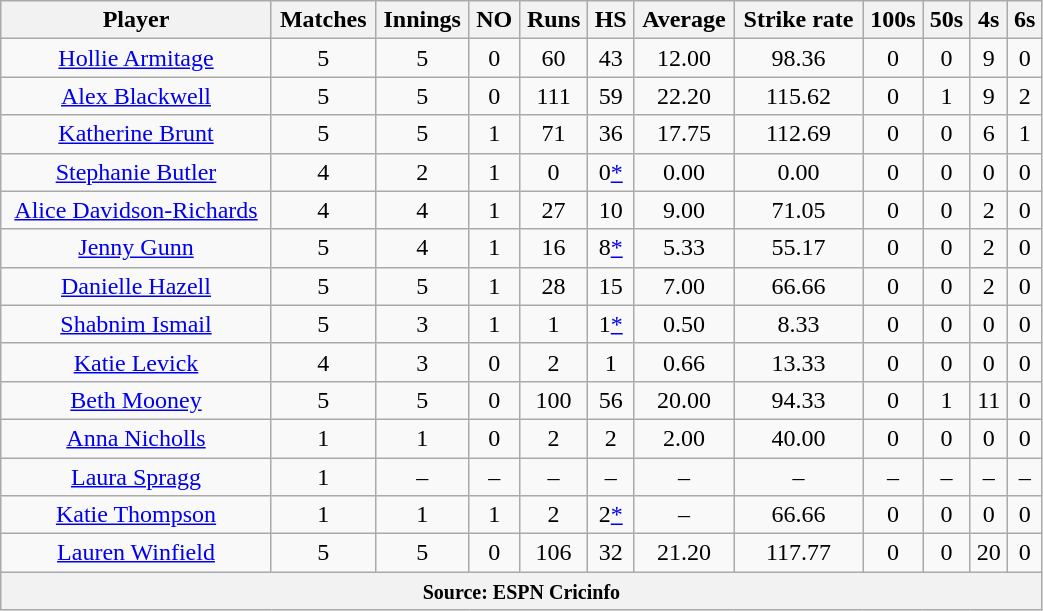<table class="wikitable" style="text-align:center; width:55%;">
<tr>
<th>Player</th>
<th>Matches</th>
<th>Innings</th>
<th>NO</th>
<th>Runs</th>
<th>HS</th>
<th>Average</th>
<th>Strike rate</th>
<th>100s</th>
<th>50s</th>
<th>4s</th>
<th>6s</th>
</tr>
<tr>
<td><a href='#'>Hollie Armitage</a></td>
<td>5</td>
<td>5</td>
<td>0</td>
<td>60</td>
<td>43</td>
<td>12.00</td>
<td>98.36</td>
<td>0</td>
<td>0</td>
<td>9</td>
<td>0</td>
</tr>
<tr>
<td><a href='#'>Alex Blackwell</a></td>
<td>5</td>
<td>5</td>
<td>0</td>
<td>111</td>
<td>59</td>
<td>22.20</td>
<td>115.62</td>
<td>0</td>
<td>1</td>
<td>9</td>
<td>2</td>
</tr>
<tr>
<td><a href='#'>Katherine Brunt</a></td>
<td>5</td>
<td>5</td>
<td>1</td>
<td>71</td>
<td>36</td>
<td>17.75</td>
<td>112.69</td>
<td>0</td>
<td>0</td>
<td>6</td>
<td>1</td>
</tr>
<tr>
<td><a href='#'>Stephanie Butler</a></td>
<td>4</td>
<td>2</td>
<td>1</td>
<td>0</td>
<td>0<a href='#'>*</a></td>
<td>0.00</td>
<td>0.00</td>
<td>0</td>
<td>0</td>
<td>0</td>
<td>0</td>
</tr>
<tr>
<td><a href='#'>Alice Davidson-Richards</a></td>
<td>4</td>
<td>4</td>
<td>1</td>
<td>27</td>
<td>10</td>
<td>9.00</td>
<td>71.05</td>
<td>0</td>
<td>0</td>
<td>2</td>
<td>0</td>
</tr>
<tr>
<td><a href='#'>Jenny Gunn</a></td>
<td>5</td>
<td>4</td>
<td>1</td>
<td>16</td>
<td>8<a href='#'>*</a></td>
<td>5.33</td>
<td>55.17</td>
<td>0</td>
<td>0</td>
<td>2</td>
<td>0</td>
</tr>
<tr>
<td><a href='#'>Danielle Hazell</a></td>
<td>5</td>
<td>5</td>
<td>1</td>
<td>28</td>
<td>15</td>
<td>7.00</td>
<td>66.66</td>
<td>0</td>
<td>0</td>
<td>2</td>
<td>0</td>
</tr>
<tr>
<td><a href='#'>Shabnim Ismail</a></td>
<td>5</td>
<td>3</td>
<td>1</td>
<td>1</td>
<td>1<a href='#'>*</a></td>
<td>0.50</td>
<td>8.33</td>
<td>0</td>
<td>0</td>
<td>0</td>
<td>0</td>
</tr>
<tr>
<td><a href='#'>Katie Levick</a></td>
<td>4</td>
<td>3</td>
<td>0</td>
<td>2</td>
<td>1</td>
<td>0.66</td>
<td>13.33</td>
<td>0</td>
<td>0</td>
<td>0</td>
<td>0</td>
</tr>
<tr>
<td><a href='#'>Beth Mooney</a></td>
<td>5</td>
<td>5</td>
<td>0</td>
<td>100</td>
<td>56</td>
<td>20.00</td>
<td>94.33</td>
<td>0</td>
<td>1</td>
<td>11</td>
<td>0</td>
</tr>
<tr>
<td><a href='#'>Anna Nicholls</a></td>
<td>1</td>
<td>1</td>
<td>0</td>
<td>2</td>
<td>2</td>
<td>2.00</td>
<td>40.00</td>
<td>0</td>
<td>0</td>
<td>0</td>
<td>0</td>
</tr>
<tr>
<td><a href='#'>Laura Spragg</a></td>
<td>1</td>
<td>–</td>
<td>–</td>
<td>–</td>
<td>–</td>
<td>–</td>
<td>–</td>
<td>–</td>
<td>–</td>
<td>–</td>
<td>–</td>
</tr>
<tr>
<td><a href='#'>Katie Thompson</a></td>
<td>1</td>
<td>1</td>
<td>1</td>
<td>2</td>
<td>2<a href='#'>*</a></td>
<td>–</td>
<td>66.66</td>
<td>0</td>
<td>0</td>
<td>0</td>
<td>0</td>
</tr>
<tr>
<td><a href='#'>Lauren Winfield</a></td>
<td>5</td>
<td>5</td>
<td>0</td>
<td>106</td>
<td>32</td>
<td>21.20</td>
<td>117.77</td>
<td>0</td>
<td>0</td>
<td>20</td>
<td>0</td>
</tr>
<tr>
<th colspan="12"><small>Source: ESPN Cricinfo </small></th>
</tr>
</table>
